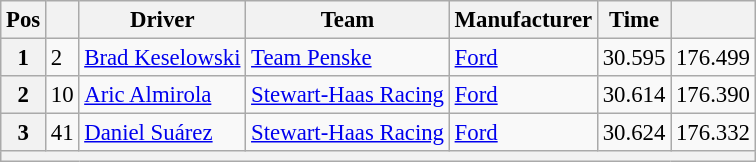<table class="wikitable" style="font-size:95%">
<tr>
<th>Pos</th>
<th></th>
<th>Driver</th>
<th>Team</th>
<th>Manufacturer</th>
<th>Time</th>
<th></th>
</tr>
<tr>
<th>1</th>
<td>2</td>
<td><a href='#'>Brad Keselowski</a></td>
<td><a href='#'>Team Penske</a></td>
<td><a href='#'>Ford</a></td>
<td>30.595</td>
<td>176.499</td>
</tr>
<tr>
<th>2</th>
<td>10</td>
<td><a href='#'>Aric Almirola</a></td>
<td><a href='#'>Stewart-Haas Racing</a></td>
<td><a href='#'>Ford</a></td>
<td>30.614</td>
<td>176.390</td>
</tr>
<tr>
<th>3</th>
<td>41</td>
<td><a href='#'>Daniel Suárez</a></td>
<td><a href='#'>Stewart-Haas Racing</a></td>
<td><a href='#'>Ford</a></td>
<td>30.624</td>
<td>176.332</td>
</tr>
<tr>
<th colspan="7"></th>
</tr>
</table>
